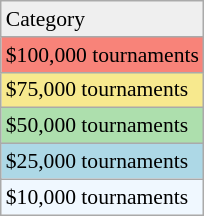<table class=wikitable style=font-size:90%;>
<tr>
<td style="background:#efefef;">Category</td>
</tr>
<tr style="background:#f88379;">
<td>$100,000 tournaments</td>
</tr>
<tr style="background:#f7e98e;">
<td>$75,000 tournaments</td>
</tr>
<tr style="background:#addfad;">
<td>$50,000 tournaments</td>
</tr>
<tr style="background:lightblue;">
<td>$25,000 tournaments</td>
</tr>
<tr style="background:#f0f8ff;">
<td>$10,000 tournaments</td>
</tr>
</table>
